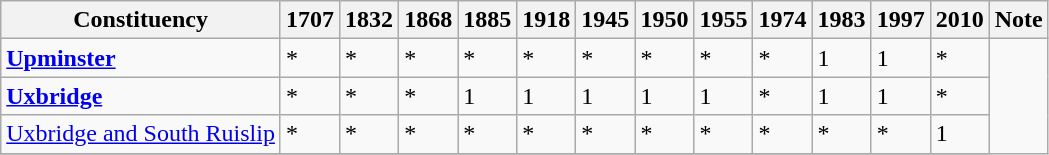<table class="wikitable">
<tr>
<th>Constituency</th>
<th>1707</th>
<th>1832</th>
<th>1868</th>
<th>1885</th>
<th>1918</th>
<th>1945</th>
<th>1950</th>
<th>1955</th>
<th>1974</th>
<th>1983</th>
<th>1997</th>
<th>2010</th>
<th>Note</th>
</tr>
<tr>
<td><strong><a href='#'>Upminster</a></strong></td>
<td>*</td>
<td>*</td>
<td>*</td>
<td>*</td>
<td>*</td>
<td>*</td>
<td>*</td>
<td>*</td>
<td>*</td>
<td>1</td>
<td>1</td>
<td>*</td>
</tr>
<tr>
<td><strong><a href='#'>Uxbridge</a></strong></td>
<td>*</td>
<td>*</td>
<td>*</td>
<td>1</td>
<td>1</td>
<td>1</td>
<td>1</td>
<td>1</td>
<td>*</td>
<td>1</td>
<td>1</td>
<td>*</td>
</tr>
<tr>
<td><a href='#'>Uxbridge and South Ruislip</a></td>
<td>*</td>
<td>*</td>
<td>*</td>
<td>*</td>
<td>*</td>
<td>*</td>
<td>*</td>
<td>*</td>
<td>*</td>
<td>*</td>
<td>*</td>
<td>1</td>
</tr>
<tr>
</tr>
</table>
